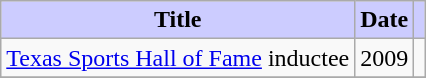<table class="wikitable" margin: 5px; text-align: center;>
<tr>
<th style="background:#ccf;">Title</th>
<th style="background:#ccf;">Date</th>
<th style="background:#ccf;"></th>
</tr>
<tr>
<td><a href='#'>Texas Sports Hall of Fame</a> inductee</td>
<td align="center">2009</td>
<td></td>
</tr>
<tr>
</tr>
</table>
